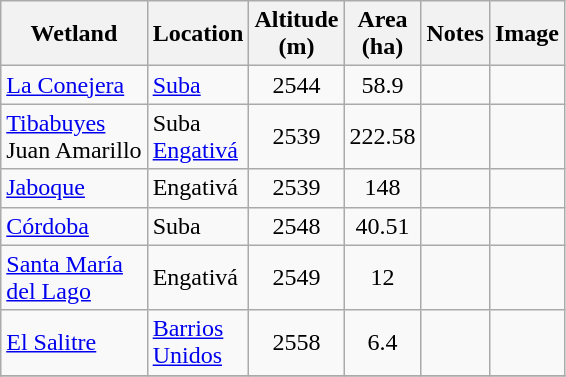<table class="wikitable">
<tr>
<th>Wetland</th>
<th>Location</th>
<th>Altitude<br>(m)</th>
<th>Area<br>(ha)</th>
<th>Notes</th>
<th>Image</th>
</tr>
<tr>
<td><a href='#'>La Conejera</a></td>
<td><a href='#'>Suba</a></td>
<td align=center>2544</td>
<td align=center>58.9</td>
<td align=center></td>
<td></td>
</tr>
<tr>
<td><a href='#'>Tibabuyes</a><br>Juan Amarillo</td>
<td>Suba<br><a href='#'>Engativá</a></td>
<td align=center>2539</td>
<td align=center>222.58</td>
<td align=center></td>
<td></td>
</tr>
<tr>
<td><a href='#'>Jaboque</a></td>
<td>Engativá</td>
<td align=center>2539</td>
<td align=center>148</td>
<td align=center></td>
<td></td>
</tr>
<tr>
<td><a href='#'>Córdoba</a></td>
<td>Suba</td>
<td align=center>2548</td>
<td align=center>40.51</td>
<td align=center></td>
<td></td>
</tr>
<tr>
<td><a href='#'>Santa María<br>del Lago</a></td>
<td>Engativá</td>
<td align=center>2549</td>
<td align=center>12</td>
<td align=center></td>
<td></td>
</tr>
<tr>
<td><a href='#'>El Salitre</a></td>
<td><a href='#'>Barrios<br>Unidos</a></td>
<td align=center>2558</td>
<td align=center>6.4</td>
<td align=center></td>
<td></td>
</tr>
<tr>
</tr>
</table>
